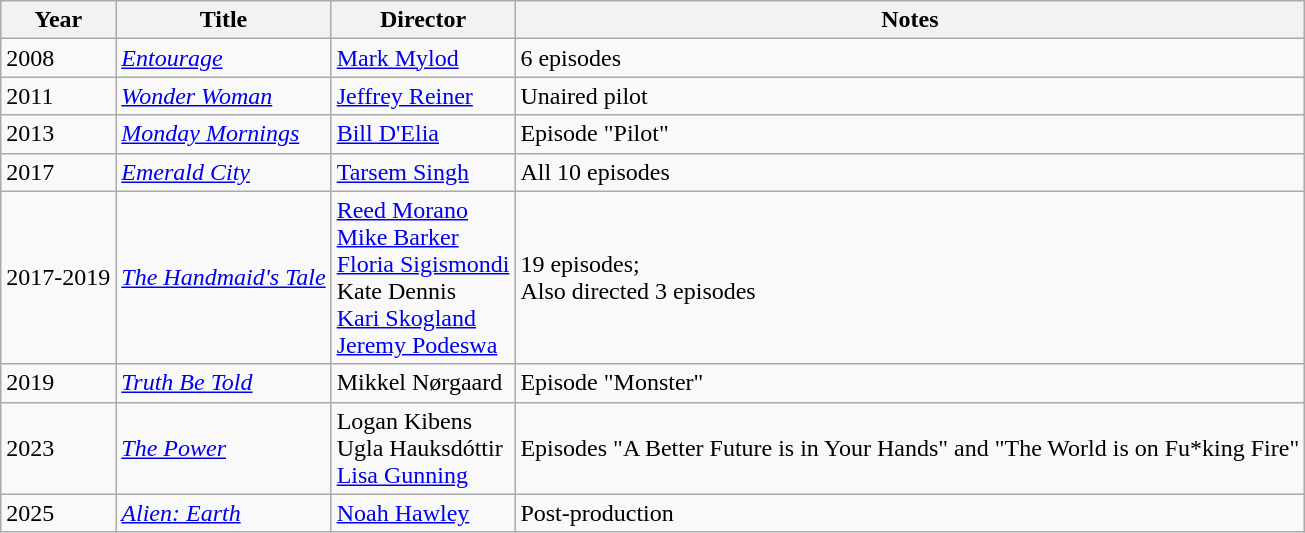<table class="wikitable">
<tr>
<th>Year</th>
<th>Title</th>
<th>Director</th>
<th>Notes</th>
</tr>
<tr>
<td>2008</td>
<td><em><a href='#'>Entourage</a></em></td>
<td><a href='#'>Mark Mylod</a></td>
<td>6 episodes</td>
</tr>
<tr>
<td>2011</td>
<td><em><a href='#'>Wonder Woman</a></em></td>
<td><a href='#'>Jeffrey Reiner</a></td>
<td>Unaired pilot</td>
</tr>
<tr>
<td>2013</td>
<td><em><a href='#'>Monday Mornings</a></em></td>
<td><a href='#'>Bill D'Elia</a></td>
<td>Episode "Pilot"</td>
</tr>
<tr>
<td>2017</td>
<td><em><a href='#'>Emerald City</a></em></td>
<td><a href='#'>Tarsem Singh</a></td>
<td>All 10 episodes</td>
</tr>
<tr>
<td>2017-2019</td>
<td><em><a href='#'>The Handmaid's Tale</a></em></td>
<td><a href='#'>Reed Morano</a><br><a href='#'>Mike Barker</a><br><a href='#'>Floria Sigismondi</a><br>Kate Dennis<br><a href='#'>Kari Skogland</a><br><a href='#'>Jeremy Podeswa</a></td>
<td>19 episodes;<br>Also directed 3 episodes</td>
</tr>
<tr>
<td>2019</td>
<td><em><a href='#'>Truth Be Told</a></em></td>
<td>Mikkel Nørgaard</td>
<td>Episode "Monster"</td>
</tr>
<tr>
<td>2023</td>
<td><em><a href='#'>The Power</a></em></td>
<td>Logan Kibens<br>Ugla Hauksdóttir<br><a href='#'>Lisa Gunning</a></td>
<td>Episodes "A Better Future is in Your Hands" and "The World is on Fu*king Fire"</td>
</tr>
<tr>
<td>2025</td>
<td><em><a href='#'>Alien: Earth</a></em></td>
<td><a href='#'>Noah Hawley</a></td>
<td>Post-production</td>
</tr>
</table>
